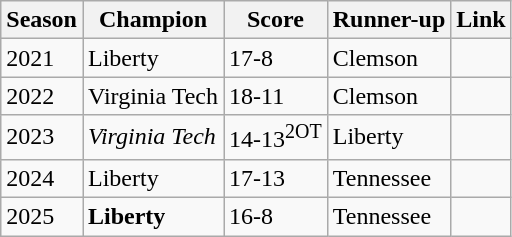<table class="wikitable">
<tr>
<th>Season</th>
<th>Champion</th>
<th>Score</th>
<th>Runner-up</th>
<th>Link</th>
</tr>
<tr>
<td>2021</td>
<td>Liberty</td>
<td>17-8</td>
<td>Clemson</td>
<td></td>
</tr>
<tr>
<td>2022</td>
<td>Virginia Tech</td>
<td>18-11</td>
<td>Clemson</td>
<td></td>
</tr>
<tr>
<td>2023</td>
<td><em>Virginia Tech</em></td>
<td>14-13<sup>2OT</sup></td>
<td>Liberty</td>
<td></td>
</tr>
<tr>
<td>2024</td>
<td>Liberty</td>
<td>17-13</td>
<td>Tennessee</td>
<td></td>
</tr>
<tr>
<td>2025</td>
<td><strong>Liberty</strong></td>
<td>16-8</td>
<td>Tennessee</td>
<td></td>
</tr>
</table>
